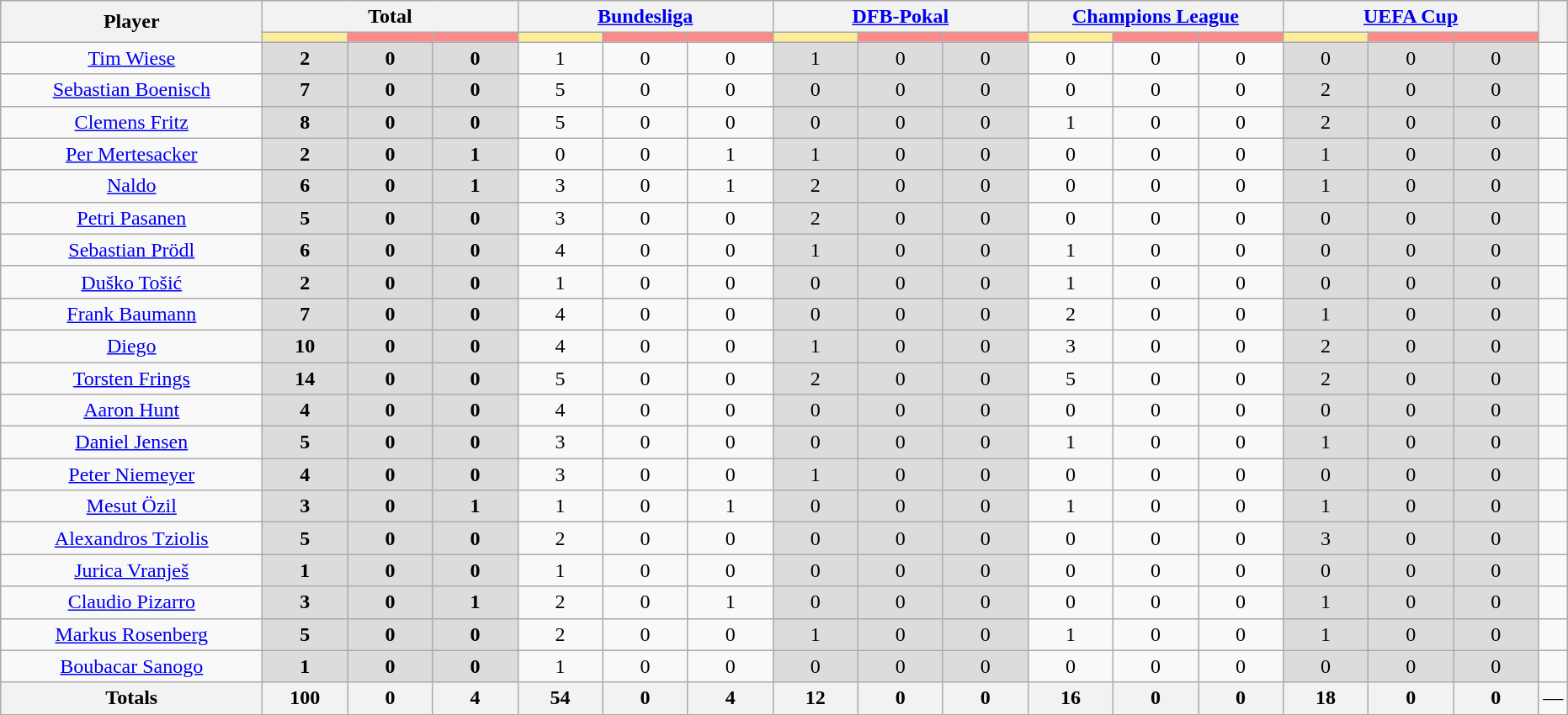<table class="wikitable" style="text-align:center;">
<tr style="text-align:center;">
<th rowspan="2" style="width:200px">Player</th>
<th colspan="3">Total</th>
<th colspan="3"><a href='#'>Bundesliga</a></th>
<th colspan="3"><a href='#'>DFB-Pokal</a></th>
<th colspan="3"><a href='#'>Champions League</a></th>
<th colspan="3"><a href='#'>UEFA Cup</a></th>
<th rowspan="2"></th>
</tr>
<tr>
<th style="width:60px; background:#fe9;"></th>
<th style="width:60px; background:#ff8888;"></th>
<th style="width:60px; background:#ff8888;"></th>
<th style="width:60px; background:#fe9;"></th>
<th style="width:60px; background:#ff8888;"></th>
<th style="width:60px; background:#ff8888;"></th>
<th style="width:60px; background:#fe9;"></th>
<th style="width:60px; background:#ff8888;"></th>
<th style="width:60px; background:#ff8888;"></th>
<th style="width:60px; background:#fe9;"></th>
<th style="width:60px; background:#ff8888;"></th>
<th style="width:60px; background:#ff8888;"></th>
<th style="width:60px; background:#fe9;"></th>
<th style="width:60px; background:#ff8888;"></th>
<th style="width:60px; background:#ff8888;"></th>
</tr>
<tr>
<td><a href='#'>Tim Wiese</a></td>
<td style="background:#DCDCDC"><strong>2</strong></td>
<td style="background:#DCDCDC"><strong>0</strong></td>
<td style="background:#DCDCDC"><strong>0</strong></td>
<td>1</td>
<td>0</td>
<td>0</td>
<td style="background:#DCDCDC">1</td>
<td style="background:#DCDCDC">0</td>
<td style="background:#DCDCDC">0</td>
<td>0</td>
<td>0</td>
<td>0</td>
<td style="background:#DCDCDC">0</td>
<td style="background:#DCDCDC">0</td>
<td style="background:#DCDCDC">0</td>
<td></td>
</tr>
<tr>
<td><a href='#'>Sebastian Boenisch</a></td>
<td style="background:#DCDCDC"><strong>7</strong></td>
<td style="background:#DCDCDC"><strong>0</strong></td>
<td style="background:#DCDCDC"><strong>0</strong></td>
<td>5</td>
<td>0</td>
<td>0</td>
<td style="background:#DCDCDC">0</td>
<td style="background:#DCDCDC">0</td>
<td style="background:#DCDCDC">0</td>
<td>0</td>
<td>0</td>
<td>0</td>
<td style="background:#DCDCDC">2</td>
<td style="background:#DCDCDC">0</td>
<td style="background:#DCDCDC">0</td>
<td></td>
</tr>
<tr>
<td><a href='#'>Clemens Fritz</a></td>
<td style="background:#DCDCDC"><strong>8</strong></td>
<td style="background:#DCDCDC"><strong>0</strong></td>
<td style="background:#DCDCDC"><strong>0</strong></td>
<td>5</td>
<td>0</td>
<td>0</td>
<td style="background:#DCDCDC">0</td>
<td style="background:#DCDCDC">0</td>
<td style="background:#DCDCDC">0</td>
<td>1</td>
<td>0</td>
<td>0</td>
<td style="background:#DCDCDC">2</td>
<td style="background:#DCDCDC">0</td>
<td style="background:#DCDCDC">0</td>
<td></td>
</tr>
<tr>
<td><a href='#'>Per Mertesacker</a></td>
<td style="background:#DCDCDC"><strong>2</strong></td>
<td style="background:#DCDCDC"><strong>0</strong></td>
<td style="background:#DCDCDC"><strong>1</strong></td>
<td>0</td>
<td>0</td>
<td>1</td>
<td style="background:#DCDCDC">1</td>
<td style="background:#DCDCDC">0</td>
<td style="background:#DCDCDC">0</td>
<td>0</td>
<td>0</td>
<td>0</td>
<td style="background:#DCDCDC">1</td>
<td style="background:#DCDCDC">0</td>
<td style="background:#DCDCDC">0</td>
<td></td>
</tr>
<tr>
<td><a href='#'>Naldo</a></td>
<td style="background:#DCDCDC"><strong>6</strong></td>
<td style="background:#DCDCDC"><strong>0</strong></td>
<td style="background:#DCDCDC"><strong>1</strong></td>
<td>3</td>
<td>0</td>
<td>1</td>
<td style="background:#DCDCDC">2</td>
<td style="background:#DCDCDC">0</td>
<td style="background:#DCDCDC">0</td>
<td>0</td>
<td>0</td>
<td>0</td>
<td style="background:#DCDCDC">1</td>
<td style="background:#DCDCDC">0</td>
<td style="background:#DCDCDC">0</td>
<td></td>
</tr>
<tr>
<td><a href='#'>Petri Pasanen</a></td>
<td style="background:#DCDCDC"><strong>5</strong></td>
<td style="background:#DCDCDC"><strong>0</strong></td>
<td style="background:#DCDCDC"><strong>0</strong></td>
<td>3</td>
<td>0</td>
<td>0</td>
<td style="background:#DCDCDC">2</td>
<td style="background:#DCDCDC">0</td>
<td style="background:#DCDCDC">0</td>
<td>0</td>
<td>0</td>
<td>0</td>
<td style="background:#DCDCDC">0</td>
<td style="background:#DCDCDC">0</td>
<td style="background:#DCDCDC">0</td>
<td></td>
</tr>
<tr>
<td><a href='#'>Sebastian Prödl</a></td>
<td style="background:#DCDCDC"><strong>6</strong></td>
<td style="background:#DCDCDC"><strong>0</strong></td>
<td style="background:#DCDCDC"><strong>0</strong></td>
<td>4</td>
<td>0</td>
<td>0</td>
<td style="background:#DCDCDC">1</td>
<td style="background:#DCDCDC">0</td>
<td style="background:#DCDCDC">0</td>
<td>1</td>
<td>0</td>
<td>0</td>
<td style="background:#DCDCDC">0</td>
<td style="background:#DCDCDC">0</td>
<td style="background:#DCDCDC">0</td>
<td></td>
</tr>
<tr>
<td><a href='#'>Duško Tošić</a></td>
<td style="background:#DCDCDC"><strong>2</strong></td>
<td style="background:#DCDCDC"><strong>0</strong></td>
<td style="background:#DCDCDC"><strong>0</strong></td>
<td>1</td>
<td>0</td>
<td>0</td>
<td style="background:#DCDCDC">0</td>
<td style="background:#DCDCDC">0</td>
<td style="background:#DCDCDC">0</td>
<td>1</td>
<td>0</td>
<td>0</td>
<td style="background:#DCDCDC">0</td>
<td style="background:#DCDCDC">0</td>
<td style="background:#DCDCDC">0</td>
<td></td>
</tr>
<tr>
<td><a href='#'>Frank Baumann</a></td>
<td style="background:#DCDCDC"><strong>7</strong></td>
<td style="background:#DCDCDC"><strong>0</strong></td>
<td style="background:#DCDCDC"><strong>0</strong></td>
<td>4</td>
<td>0</td>
<td>0</td>
<td style="background:#DCDCDC">0</td>
<td style="background:#DCDCDC">0</td>
<td style="background:#DCDCDC">0</td>
<td>2</td>
<td>0</td>
<td>0</td>
<td style="background:#DCDCDC">1</td>
<td style="background:#DCDCDC">0</td>
<td style="background:#DCDCDC">0</td>
<td></td>
</tr>
<tr>
<td><a href='#'>Diego</a></td>
<td style="background:#DCDCDC"><strong>10</strong></td>
<td style="background:#DCDCDC"><strong>0</strong></td>
<td style="background:#DCDCDC"><strong>0</strong></td>
<td>4</td>
<td>0</td>
<td>0</td>
<td style="background:#DCDCDC">1</td>
<td style="background:#DCDCDC">0</td>
<td style="background:#DCDCDC">0</td>
<td>3</td>
<td>0</td>
<td>0</td>
<td style="background:#DCDCDC">2</td>
<td style="background:#DCDCDC">0</td>
<td style="background:#DCDCDC">0</td>
<td></td>
</tr>
<tr>
<td><a href='#'>Torsten Frings</a></td>
<td style="background:#DCDCDC"><strong>14</strong></td>
<td style="background:#DCDCDC"><strong>0</strong></td>
<td style="background:#DCDCDC"><strong>0</strong></td>
<td>5</td>
<td>0</td>
<td>0</td>
<td style="background:#DCDCDC">2</td>
<td style="background:#DCDCDC">0</td>
<td style="background:#DCDCDC">0</td>
<td>5</td>
<td>0</td>
<td>0</td>
<td style="background:#DCDCDC">2</td>
<td style="background:#DCDCDC">0</td>
<td style="background:#DCDCDC">0</td>
<td></td>
</tr>
<tr>
<td><a href='#'>Aaron Hunt</a></td>
<td style="background:#DCDCDC"><strong>4</strong></td>
<td style="background:#DCDCDC"><strong>0</strong></td>
<td style="background:#DCDCDC"><strong>0</strong></td>
<td>4</td>
<td>0</td>
<td>0</td>
<td style="background:#DCDCDC">0</td>
<td style="background:#DCDCDC">0</td>
<td style="background:#DCDCDC">0</td>
<td>0</td>
<td>0</td>
<td>0</td>
<td style="background:#DCDCDC">0</td>
<td style="background:#DCDCDC">0</td>
<td style="background:#DCDCDC">0</td>
<td></td>
</tr>
<tr>
<td><a href='#'>Daniel Jensen</a></td>
<td style="background:#DCDCDC"><strong>5</strong></td>
<td style="background:#DCDCDC"><strong>0</strong></td>
<td style="background:#DCDCDC"><strong>0</strong></td>
<td>3</td>
<td>0</td>
<td>0</td>
<td style="background:#DCDCDC">0</td>
<td style="background:#DCDCDC">0</td>
<td style="background:#DCDCDC">0</td>
<td>1</td>
<td>0</td>
<td>0</td>
<td style="background:#DCDCDC">1</td>
<td style="background:#DCDCDC">0</td>
<td style="background:#DCDCDC">0</td>
<td></td>
</tr>
<tr>
<td><a href='#'>Peter Niemeyer</a></td>
<td style="background:#DCDCDC"><strong>4</strong></td>
<td style="background:#DCDCDC"><strong>0</strong></td>
<td style="background:#DCDCDC"><strong>0</strong></td>
<td>3</td>
<td>0</td>
<td>0</td>
<td style="background:#DCDCDC">1</td>
<td style="background:#DCDCDC">0</td>
<td style="background:#DCDCDC">0</td>
<td>0</td>
<td>0</td>
<td>0</td>
<td style="background:#DCDCDC">0</td>
<td style="background:#DCDCDC">0</td>
<td style="background:#DCDCDC">0</td>
<td></td>
</tr>
<tr>
<td><a href='#'>Mesut Özil</a></td>
<td style="background:#DCDCDC"><strong>3</strong></td>
<td style="background:#DCDCDC"><strong>0</strong></td>
<td style="background:#DCDCDC"><strong>1</strong></td>
<td>1</td>
<td>0</td>
<td>1</td>
<td style="background:#DCDCDC">0</td>
<td style="background:#DCDCDC">0</td>
<td style="background:#DCDCDC">0</td>
<td>1</td>
<td>0</td>
<td>0</td>
<td style="background:#DCDCDC">1</td>
<td style="background:#DCDCDC">0</td>
<td style="background:#DCDCDC">0</td>
<td></td>
</tr>
<tr>
<td><a href='#'>Alexandros Tziolis</a></td>
<td style="background:#DCDCDC"><strong>5</strong></td>
<td style="background:#DCDCDC"><strong>0</strong></td>
<td style="background:#DCDCDC"><strong>0</strong></td>
<td>2</td>
<td>0</td>
<td>0</td>
<td style="background:#DCDCDC">0</td>
<td style="background:#DCDCDC">0</td>
<td style="background:#DCDCDC">0</td>
<td>0</td>
<td>0</td>
<td>0</td>
<td style="background:#DCDCDC">3</td>
<td style="background:#DCDCDC">0</td>
<td style="background:#DCDCDC">0</td>
<td></td>
</tr>
<tr>
<td><a href='#'>Jurica Vranješ</a></td>
<td style="background:#DCDCDC"><strong>1</strong></td>
<td style="background:#DCDCDC"><strong>0</strong></td>
<td style="background:#DCDCDC"><strong>0</strong></td>
<td>1</td>
<td>0</td>
<td>0</td>
<td style="background:#DCDCDC">0</td>
<td style="background:#DCDCDC">0</td>
<td style="background:#DCDCDC">0</td>
<td>0</td>
<td>0</td>
<td>0</td>
<td style="background:#DCDCDC">0</td>
<td style="background:#DCDCDC">0</td>
<td style="background:#DCDCDC">0</td>
<td></td>
</tr>
<tr>
<td><a href='#'>Claudio Pizarro</a></td>
<td style="background:#DCDCDC"><strong>3</strong></td>
<td style="background:#DCDCDC"><strong>0</strong></td>
<td style="background:#DCDCDC"><strong>1</strong></td>
<td>2</td>
<td>0</td>
<td>1</td>
<td style="background:#DCDCDC">0</td>
<td style="background:#DCDCDC">0</td>
<td style="background:#DCDCDC">0</td>
<td>0</td>
<td>0</td>
<td>0</td>
<td style="background:#DCDCDC">1</td>
<td style="background:#DCDCDC">0</td>
<td style="background:#DCDCDC">0</td>
<td></td>
</tr>
<tr>
<td><a href='#'>Markus Rosenberg</a></td>
<td style="background:#DCDCDC"><strong>5</strong></td>
<td style="background:#DCDCDC"><strong>0</strong></td>
<td style="background:#DCDCDC"><strong>0</strong></td>
<td>2</td>
<td>0</td>
<td>0</td>
<td style="background:#DCDCDC">1</td>
<td style="background:#DCDCDC">0</td>
<td style="background:#DCDCDC">0</td>
<td>1</td>
<td>0</td>
<td>0</td>
<td style="background:#DCDCDC">1</td>
<td style="background:#DCDCDC">0</td>
<td style="background:#DCDCDC">0</td>
<td></td>
</tr>
<tr>
<td><a href='#'>Boubacar Sanogo</a></td>
<td style="background:#DCDCDC"><strong>1</strong></td>
<td style="background:#DCDCDC"><strong>0</strong></td>
<td style="background:#DCDCDC"><strong>0</strong></td>
<td>1</td>
<td>0</td>
<td>0</td>
<td style="background:#DCDCDC">0</td>
<td style="background:#DCDCDC">0</td>
<td style="background:#DCDCDC">0</td>
<td>0</td>
<td>0</td>
<td>0</td>
<td style="background:#DCDCDC">0</td>
<td style="background:#DCDCDC">0</td>
<td style="background:#DCDCDC">0</td>
<td></td>
</tr>
<tr>
<th>Totals</th>
<th>100</th>
<th>0</th>
<th>4</th>
<th>54</th>
<th>0</th>
<th>4</th>
<th>12</th>
<th>0</th>
<th>0</th>
<th>16</th>
<th>0</th>
<th>0</th>
<th>18</th>
<th>0</th>
<th>0</th>
<td>—</td>
</tr>
</table>
